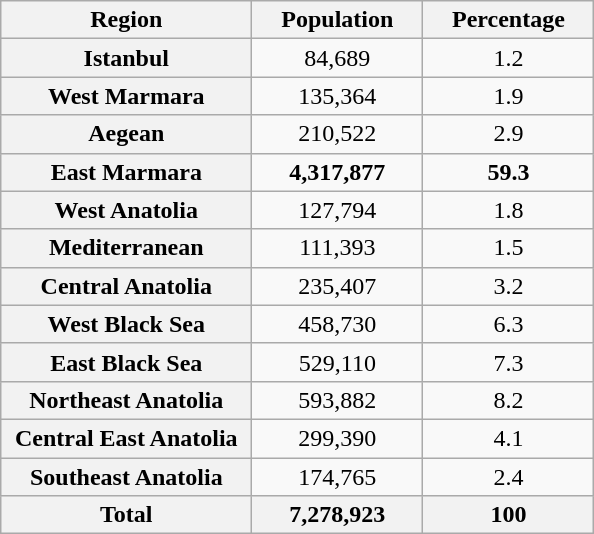<table class="wikitable">
<tr>
<th style="width:120pt;">Region</th>
<th style="width:80pt;">Population</th>
<th style="width:80pt;">Percentage</th>
</tr>
<tr>
<th style="width:120pt;">Istanbul</th>
<td style="text-align:center;">84,689</td>
<td style="text-align:center;">1.2</td>
</tr>
<tr>
<th style="width:120pt;">West Marmara</th>
<td style="text-align:center;">135,364</td>
<td style="text-align:center;">1.9</td>
</tr>
<tr>
<th style="width:120pt;">Aegean</th>
<td style="text-align:center;">210,522</td>
<td style="text-align:center;">2.9</td>
</tr>
<tr>
<th style="width:120pt;">East Marmara</th>
<td style="text-align:center;"><strong>4,317,877</strong></td>
<td style="text-align:center;"><strong>59.3</strong></td>
</tr>
<tr>
<th style="width:120pt;">West Anatolia</th>
<td style="text-align:center;">127,794</td>
<td style="text-align:center;">1.8</td>
</tr>
<tr>
<th style="width:120pt;">Mediterranean</th>
<td style="text-align:center;">111,393</td>
<td style="text-align:center;">1.5</td>
</tr>
<tr>
<th style="width:120pt;">Central Anatolia</th>
<td style="text-align:center;">235,407</td>
<td style="text-align:center;">3.2</td>
</tr>
<tr>
<th style="width:120pt;">West Black Sea</th>
<td style="text-align:center;">458,730</td>
<td style="text-align:center;">6.3</td>
</tr>
<tr>
<th style="width:120pt;">East Black Sea</th>
<td style="text-align:center;">529,110</td>
<td style="text-align:center;">7.3</td>
</tr>
<tr>
<th style="width:120pt;">Northeast Anatolia</th>
<td style="text-align:center;">593,882</td>
<td style="text-align:center;">8.2</td>
</tr>
<tr>
<th style="width:120pt;">Central East Anatolia</th>
<td style="text-align:center;">299,390</td>
<td style="text-align:center;">4.1</td>
</tr>
<tr>
<th style="width:120pt;">Southeast Anatolia</th>
<td style="text-align:center;">174,765</td>
<td style="text-align:center;">2.4</td>
</tr>
<tr>
<th style="width:120pt;">Total</th>
<th style="width:80pt;">7,278,923</th>
<th style="text-align:center;">100</th>
</tr>
</table>
